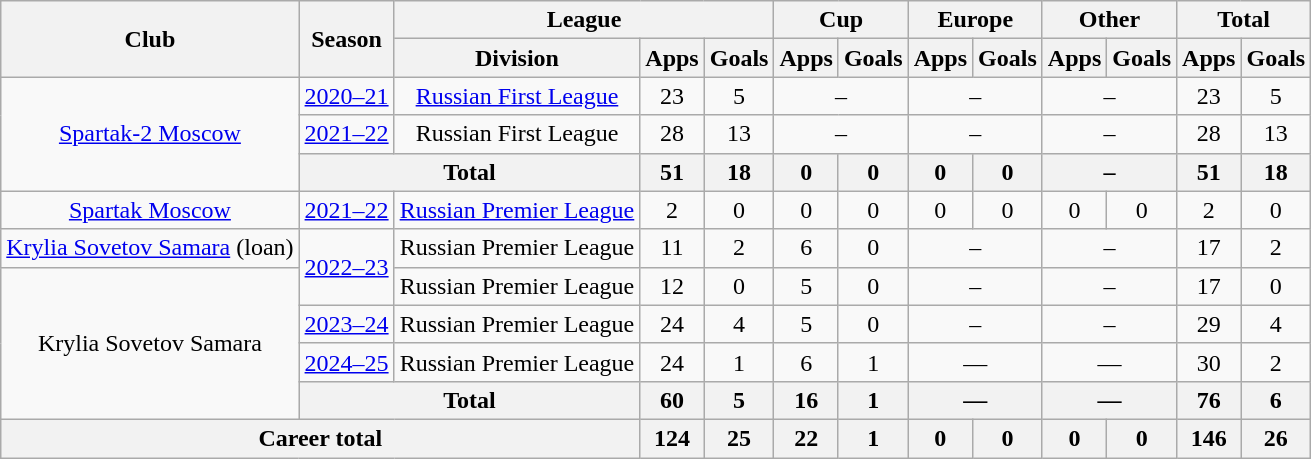<table class="wikitable" style="text-align: center;">
<tr>
<th rowspan="2">Club</th>
<th rowspan="2">Season</th>
<th colspan="3">League</th>
<th colspan="2">Cup</th>
<th colspan="2">Europe</th>
<th colspan="2">Other</th>
<th colspan="2">Total</th>
</tr>
<tr>
<th>Division</th>
<th>Apps</th>
<th>Goals</th>
<th>Apps</th>
<th>Goals</th>
<th>Apps</th>
<th>Goals</th>
<th>Apps</th>
<th>Goals</th>
<th>Apps</th>
<th>Goals</th>
</tr>
<tr>
<td rowspan="3"><a href='#'>Spartak-2 Moscow</a></td>
<td><a href='#'>2020–21</a></td>
<td><a href='#'>Russian First League</a></td>
<td>23</td>
<td>5</td>
<td colspan=2>–</td>
<td colspan=2>–</td>
<td colspan=2>–</td>
<td>23</td>
<td>5</td>
</tr>
<tr>
<td><a href='#'>2021–22</a></td>
<td>Russian First League</td>
<td>28</td>
<td>13</td>
<td colspan=2>–</td>
<td colspan=2>–</td>
<td colspan=2>–</td>
<td>28</td>
<td>13</td>
</tr>
<tr>
<th colspan=2>Total</th>
<th>51</th>
<th>18</th>
<th>0</th>
<th>0</th>
<th>0</th>
<th>0</th>
<th colspan=2>–</th>
<th>51</th>
<th>18</th>
</tr>
<tr>
<td><a href='#'>Spartak Moscow</a></td>
<td><a href='#'>2021–22</a></td>
<td><a href='#'>Russian Premier League</a></td>
<td>2</td>
<td>0</td>
<td>0</td>
<td>0</td>
<td>0</td>
<td>0</td>
<td>0</td>
<td>0</td>
<td>2</td>
<td>0</td>
</tr>
<tr>
<td><a href='#'>Krylia Sovetov Samara</a> (loan)</td>
<td rowspan=2><a href='#'>2022–23</a></td>
<td>Russian Premier League</td>
<td>11</td>
<td>2</td>
<td>6</td>
<td>0</td>
<td colspan=2>–</td>
<td colspan=2>–</td>
<td>17</td>
<td>2</td>
</tr>
<tr>
<td rowspan="4">Krylia Sovetov Samara</td>
<td>Russian Premier League</td>
<td>12</td>
<td>0</td>
<td>5</td>
<td>0</td>
<td colspan=2>–</td>
<td colspan=2>–</td>
<td>17</td>
<td>0</td>
</tr>
<tr>
<td><a href='#'>2023–24</a></td>
<td>Russian Premier League</td>
<td>24</td>
<td>4</td>
<td>5</td>
<td>0</td>
<td colspan=2>–</td>
<td colspan=2>–</td>
<td>29</td>
<td>4</td>
</tr>
<tr>
<td><a href='#'>2024–25</a></td>
<td>Russian Premier League</td>
<td>24</td>
<td>1</td>
<td>6</td>
<td>1</td>
<td colspan="2">—</td>
<td colspan="2">—</td>
<td>30</td>
<td>2</td>
</tr>
<tr>
<th colspan="2">Total</th>
<th>60</th>
<th>5</th>
<th>16</th>
<th>1</th>
<th colspan="2">—</th>
<th colspan="2">—</th>
<th>76</th>
<th>6</th>
</tr>
<tr>
<th colspan="3">Career total</th>
<th>124</th>
<th>25</th>
<th>22</th>
<th>1</th>
<th>0</th>
<th>0</th>
<th>0</th>
<th>0</th>
<th>146</th>
<th>26</th>
</tr>
</table>
